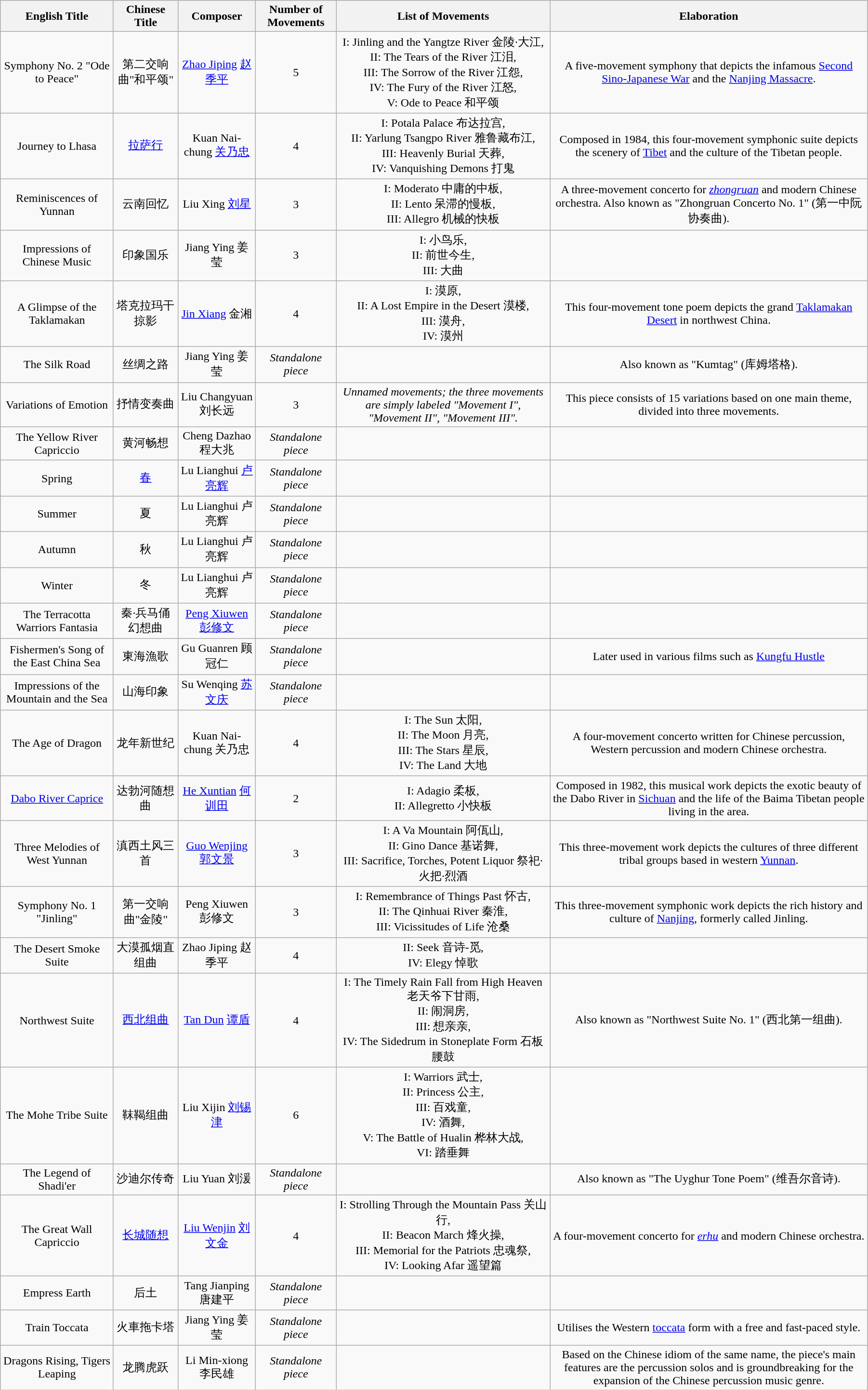<table class="wikitable" style="text-align:center; width:95%;">
<tr>
<th scope="col">English Title</th>
<th scope="col">Chinese Title</th>
<th scope="col">Composer</th>
<th scope="col">Number of Movements</th>
<th scope="col">List of Movements</th>
<th scope="col">Elaboration</th>
</tr>
<tr>
<td>Symphony No. 2 "Ode to Peace"</td>
<td>第二交响曲"和平颂"</td>
<td><a href='#'>Zhao Jiping</a> <a href='#'>赵季平</a></td>
<td>5</td>
<td>I: Jinling and the Yangtze River 金陵·大江,<br> II: The Tears of the River 江泪,<br> III: The Sorrow of the River 江怨,<br> IV: The Fury of the River 江怒,<br> V: Ode to Peace 和平颂</td>
<td>A five-movement symphony that depicts the infamous <a href='#'>Second Sino-Japanese War</a> and the <a href='#'>Nanjing Massacre</a>.</td>
</tr>
<tr>
<td>Journey to Lhasa</td>
<td><a href='#'>拉萨行</a></td>
<td>Kuan Nai-chung <a href='#'>关乃忠</a></td>
<td>4</td>
<td>I: Potala Palace 布达拉宫,<br> II: Yarlung Tsangpo River 雅鲁藏布江,<br> III: Heavenly Burial 天葬,<br> IV: Vanquishing Demons 打鬼</td>
<td>Composed in 1984, this four-movement symphonic suite depicts the scenery of <a href='#'>Tibet</a> and the culture of the Tibetan people.</td>
</tr>
<tr>
<td>Reminiscences of Yunnan</td>
<td>云南回忆</td>
<td>Liu Xing <a href='#'>刘星</a></td>
<td>3</td>
<td>I: Moderato 中庸的中板,<br> II: Lento 呆滞的慢板,<br> III: Allegro 机械的快板</td>
<td>A three-movement concerto for <em><a href='#'>zhongruan</a></em> and modern Chinese orchestra. Also known as "Zhongruan Concerto No. 1" (第一中阮协奏曲).</td>
</tr>
<tr>
<td>Impressions of Chinese Music</td>
<td>印象国乐</td>
<td>Jiang Ying 姜莹</td>
<td>3</td>
<td>I: 小鸟乐,<br> II: 前世今生,<br> III: 大曲</td>
<td></td>
</tr>
<tr>
<td>A Glimpse of the Taklamakan</td>
<td>塔克拉玛干掠影</td>
<td><a href='#'>Jin Xiang</a> 金湘</td>
<td>4</td>
<td>I: 漠原,<br> II: A Lost Empire in the Desert 漠楼,<br> III: 漠舟,<br> IV: 漠州</td>
<td>This four-movement tone poem depicts the grand <a href='#'>Taklamakan Desert</a> in northwest China.</td>
</tr>
<tr>
<td>The Silk Road</td>
<td>丝绸之路</td>
<td>Jiang Ying 姜莹</td>
<td><em>Standalone piece</em></td>
<td></td>
<td>Also known as "Kumtag" (库姆塔格).</td>
</tr>
<tr>
<td>Variations of Emotion</td>
<td>抒情变奏曲</td>
<td>Liu Changyuan 刘长远</td>
<td>3</td>
<td><em>Unnamed movements; the three movements are simply labeled "Movement I", "Movement II", "Movement III".</em></td>
<td>This piece consists of 15 variations based on one main theme, divided into three movements.</td>
</tr>
<tr>
<td>The Yellow River Capriccio</td>
<td>黄河畅想</td>
<td>Cheng Dazhao 程大兆</td>
<td><em>Standalone piece</em></td>
<td></td>
<td></td>
</tr>
<tr>
<td>Spring</td>
<td><a href='#'>春</a></td>
<td>Lu Lianghui <a href='#'>卢亮辉</a></td>
<td><em>Standalone piece</em></td>
<td></td>
<td></td>
</tr>
<tr>
<td>Summer</td>
<td>夏</td>
<td>Lu Lianghui 卢亮辉</td>
<td><em>Standalone piece</em></td>
<td></td>
<td></td>
</tr>
<tr>
<td>Autumn</td>
<td>秋</td>
<td>Lu Lianghui 卢亮辉</td>
<td><em>Standalone piece</em></td>
<td></td>
<td></td>
</tr>
<tr>
<td>Winter</td>
<td>冬</td>
<td>Lu Lianghui 卢亮辉</td>
<td><em>Standalone piece</em></td>
<td></td>
<td></td>
</tr>
<tr>
<td>The Terracotta Warriors Fantasia</td>
<td>秦·兵马俑幻想曲</td>
<td><a href='#'>Peng Xiuwen</a> <a href='#'>彭修文</a></td>
<td><em>Standalone piece</em></td>
<td></td>
<td></td>
</tr>
<tr>
<td>Fishermen's Song of the East China Sea</td>
<td>東海漁歌</td>
<td>Gu Guanren 顾冠仁</td>
<td><em>Standalone piece</em></td>
<td></td>
<td>Later used in various films such as <a href='#'>Kungfu Hustle</a></td>
</tr>
<tr>
<td>Impressions of the Mountain and the Sea</td>
<td>山海印象</td>
<td>Su Wenqing <a href='#'>苏文庆</a></td>
<td><em>Standalone piece</em></td>
<td></td>
<td></td>
</tr>
<tr>
<td>The Age of Dragon</td>
<td>龙年新世纪</td>
<td>Kuan Nai-chung 关乃忠</td>
<td>4</td>
<td>I: The Sun 太阳,<br> II: The Moon 月亮,<br> III: The Stars 星辰,<br> IV: The Land 大地</td>
<td>A four-movement concerto written for Chinese percussion, Western percussion and modern Chinese orchestra.</td>
</tr>
<tr>
<td><a href='#'>Dabo River Caprice</a></td>
<td>达勃河随想曲</td>
<td><a href='#'>He Xuntian</a> <a href='#'>何训田</a></td>
<td>2</td>
<td>I: Adagio 柔板,<br> II: Allegretto 小快板</td>
<td>Composed in 1982, this musical work depicts the exotic beauty of the Dabo River in <a href='#'>Sichuan</a> and the life of the Baima Tibetan people living in the area.</td>
</tr>
<tr>
<td>Three Melodies of West Yunnan</td>
<td>滇西土风三首</td>
<td><a href='#'>Guo Wenjing</a> <a href='#'>郭文景</a></td>
<td>3</td>
<td>I: A Va Mountain 阿佤山,<br> II: Gino Dance 基诺舞,<br> III: Sacrifice, Torches, Potent Liquor 祭祀·火把·烈酒</td>
<td>This three-movement work depicts the cultures of three different tribal groups based in western <a href='#'>Yunnan</a>.</td>
</tr>
<tr>
<td>Symphony No. 1 "Jinling"</td>
<td>第一交响曲"金陵"</td>
<td>Peng Xiuwen 彭修文</td>
<td>3</td>
<td>I: Remembrance of Things Past 怀古,<br> II: The Qinhuai River 秦淮,<br> III: Vicissitudes of Life 沧桑</td>
<td>This three-movement symphonic work depicts the rich history and culture of <a href='#'>Nanjing</a>, formerly called Jinling.</td>
</tr>
<tr>
<td>The Desert Smoke Suite</td>
<td>大漠孤烟直组曲</td>
<td>Zhao Jiping 赵季平</td>
<td>4</td>
<td>II: Seek 音诗-觅,<br> IV: Elegy 悼歌</td>
<td></td>
</tr>
<tr>
<td>Northwest Suite</td>
<td><a href='#'>西北组曲</a></td>
<td><a href='#'>Tan Dun</a> <a href='#'>谭盾</a></td>
<td>4</td>
<td>I: The Timely Rain Fall from High Heaven 老天爷下甘雨,<br> II: 闹洞房,<br> III: 想亲亲,<br> IV: The Sidedrum in Stoneplate Form 石板腰鼓</td>
<td>Also known as "Northwest Suite No. 1" (西北第一组曲).</td>
</tr>
<tr>
<td>The Mohe Tribe Suite</td>
<td>靺鞨组曲</td>
<td>Liu Xijin <a href='#'>刘锡津</a></td>
<td>6</td>
<td>I: Warriors 武士,<br> II: Princess 公主,<br> III: 百戏童,<br> IV: 酒舞,<br> V: The Battle of Hualin 桦林大战,<br> VI: 踏垂舞</td>
<td></td>
</tr>
<tr>
<td>The Legend of Shadi'er</td>
<td>沙迪尔传奇</td>
<td>Liu Yuan 刘湲</td>
<td><em>Standalone piece</em></td>
<td></td>
<td>Also known as "The Uyghur Tone Poem" (维吾尔音诗).</td>
</tr>
<tr>
<td>The Great Wall Capriccio</td>
<td><a href='#'>长城随想</a></td>
<td><a href='#'>Liu Wenjin</a> <a href='#'>刘文金</a></td>
<td>4</td>
<td>I: Strolling Through the Mountain Pass 关山行,<br> II: Beacon March 烽火操,<br> III: Memorial for the Patriots 忠魂祭,<br> IV: Looking Afar 遥望篇</td>
<td>A four-movement concerto for <em><a href='#'>erhu</a></em> and modern Chinese orchestra.</td>
</tr>
<tr>
<td>Empress Earth</td>
<td>后土</td>
<td>Tang Jianping 唐建平</td>
<td><em>Standalone piece</em></td>
<td></td>
<td></td>
</tr>
<tr>
<td>Train Toccata</td>
<td>火車拖卡塔</td>
<td>Jiang Ying 姜莹</td>
<td><em>Standalone piece</em></td>
<td></td>
<td>Utilises the Western <a href='#'>toccata</a> form with a free and fast-paced style.</td>
</tr>
<tr>
<td>Dragons Rising, Tigers Leaping</td>
<td>龙腾虎跃</td>
<td>Li Min-xiong 李民雄</td>
<td><em>Standalone piece</em></td>
<td></td>
<td>Based on the Chinese idiom of the same name, the piece's main features are the percussion solos and is groundbreaking for the expansion of the Chinese percussion music genre.</td>
</tr>
</table>
